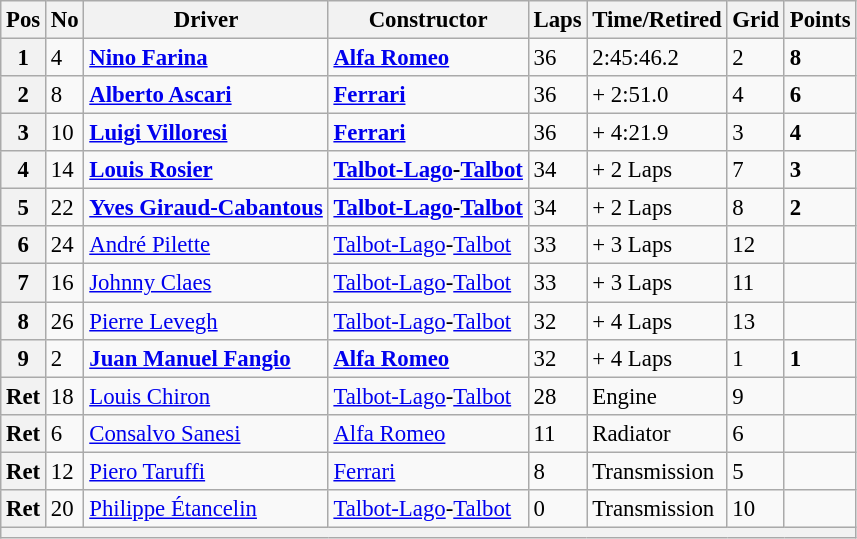<table class="wikitable" style="font-size:95%;">
<tr>
<th>Pos</th>
<th>No</th>
<th>Driver</th>
<th>Constructor</th>
<th>Laps</th>
<th>Time/Retired</th>
<th>Grid</th>
<th>Points</th>
</tr>
<tr>
<th>1</th>
<td>4</td>
<td> <strong><a href='#'>Nino Farina</a></strong></td>
<td><strong><a href='#'>Alfa Romeo</a></strong></td>
<td>36</td>
<td>2:45:46.2</td>
<td>2</td>
<td><strong>8</strong></td>
</tr>
<tr>
<th>2</th>
<td>8</td>
<td> <strong><a href='#'>Alberto Ascari</a></strong></td>
<td><strong><a href='#'>Ferrari</a></strong></td>
<td>36</td>
<td>+ 2:51.0</td>
<td>4</td>
<td><strong>6</strong></td>
</tr>
<tr>
<th>3</th>
<td>10</td>
<td> <strong><a href='#'>Luigi Villoresi</a></strong></td>
<td><strong><a href='#'>Ferrari</a></strong></td>
<td>36</td>
<td>+ 4:21.9</td>
<td>3</td>
<td><strong>4</strong></td>
</tr>
<tr>
<th>4</th>
<td>14</td>
<td> <strong><a href='#'>Louis Rosier</a></strong></td>
<td><strong><a href='#'>Talbot-Lago</a>-<a href='#'>Talbot</a></strong></td>
<td>34</td>
<td>+ 2 Laps</td>
<td>7</td>
<td><strong>3</strong></td>
</tr>
<tr>
<th>5</th>
<td>22</td>
<td> <strong><a href='#'>Yves Giraud-Cabantous</a></strong></td>
<td><strong><a href='#'>Talbot-Lago</a>-<a href='#'>Talbot</a></strong></td>
<td>34</td>
<td>+ 2 Laps</td>
<td>8</td>
<td><strong>2</strong></td>
</tr>
<tr>
<th>6</th>
<td>24</td>
<td> <a href='#'>André Pilette</a></td>
<td><a href='#'>Talbot-Lago</a>-<a href='#'>Talbot</a></td>
<td>33</td>
<td>+ 3 Laps</td>
<td>12</td>
<td> </td>
</tr>
<tr>
<th>7</th>
<td>16</td>
<td> <a href='#'>Johnny Claes</a></td>
<td><a href='#'>Talbot-Lago</a>-<a href='#'>Talbot</a></td>
<td>33</td>
<td>+ 3 Laps</td>
<td>11</td>
<td> </td>
</tr>
<tr>
<th>8</th>
<td>26</td>
<td> <a href='#'>Pierre Levegh</a></td>
<td><a href='#'>Talbot-Lago</a>-<a href='#'>Talbot</a></td>
<td>32</td>
<td>+ 4 Laps</td>
<td>13</td>
<td> </td>
</tr>
<tr>
<th>9</th>
<td>2</td>
<td> <strong><a href='#'>Juan Manuel Fangio</a></strong></td>
<td><strong><a href='#'>Alfa Romeo</a></strong></td>
<td>32</td>
<td>+ 4 Laps</td>
<td>1</td>
<td><strong>1</strong></td>
</tr>
<tr>
<th>Ret</th>
<td>18</td>
<td> <a href='#'>Louis Chiron</a></td>
<td><a href='#'>Talbot-Lago</a>-<a href='#'>Talbot</a></td>
<td>28</td>
<td>Engine</td>
<td>9</td>
<td> </td>
</tr>
<tr>
<th>Ret</th>
<td>6</td>
<td> <a href='#'>Consalvo Sanesi</a></td>
<td><a href='#'>Alfa Romeo</a></td>
<td>11</td>
<td>Radiator</td>
<td>6</td>
<td> </td>
</tr>
<tr>
<th>Ret</th>
<td>12</td>
<td> <a href='#'>Piero Taruffi</a></td>
<td><a href='#'>Ferrari</a></td>
<td>8</td>
<td>Transmission</td>
<td>5</td>
<td> </td>
</tr>
<tr>
<th>Ret</th>
<td>20</td>
<td> <a href='#'>Philippe Étancelin</a></td>
<td><a href='#'>Talbot-Lago</a>-<a href='#'>Talbot</a></td>
<td>0</td>
<td>Transmission</td>
<td>10</td>
<td> </td>
</tr>
<tr>
<th colspan="8"></th>
</tr>
</table>
